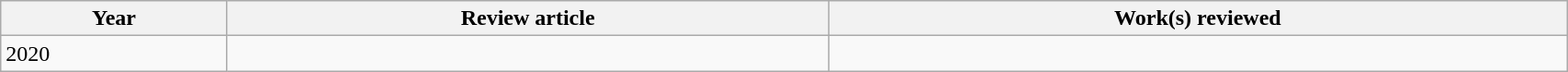<table class='wikitable sortable' width='90%'>
<tr>
<th>Year</th>
<th class='unsortable'>Review article</th>
<th class='unsortable'>Work(s) reviewed</th>
</tr>
<tr>
<td>2020</td>
<td></td>
<td></td>
</tr>
</table>
